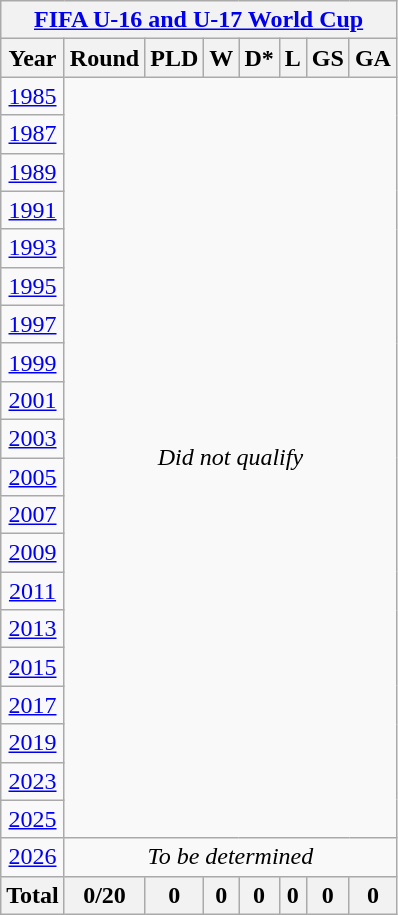<table class="wikitable" style="text-align: center;">
<tr>
<th colspan=8><a href='#'>FIFA U-16 and U-17 World Cup</a></th>
</tr>
<tr>
<th>Year</th>
<th>Round</th>
<th>PLD</th>
<th>W</th>
<th>D*</th>
<th>L</th>
<th>GS</th>
<th>GA</th>
</tr>
<tr>
<td> <a href='#'>1985</a></td>
<td colspan=7 rowspan=20><em>Did not qualify</em></td>
</tr>
<tr>
<td> <a href='#'>1987</a></td>
</tr>
<tr>
<td> <a href='#'>1989</a></td>
</tr>
<tr>
<td> <a href='#'>1991</a></td>
</tr>
<tr>
<td> <a href='#'>1993</a></td>
</tr>
<tr>
<td> <a href='#'>1995</a></td>
</tr>
<tr>
<td> <a href='#'>1997</a></td>
</tr>
<tr>
<td> <a href='#'>1999</a></td>
</tr>
<tr>
<td> <a href='#'>2001</a></td>
</tr>
<tr>
<td> <a href='#'>2003</a></td>
</tr>
<tr>
<td> <a href='#'>2005</a></td>
</tr>
<tr>
<td> <a href='#'>2007</a></td>
</tr>
<tr>
<td> <a href='#'>2009</a></td>
</tr>
<tr>
<td> <a href='#'>2011</a></td>
</tr>
<tr>
<td> <a href='#'>2013</a></td>
</tr>
<tr>
<td> <a href='#'>2015</a></td>
</tr>
<tr>
<td> <a href='#'>2017</a></td>
</tr>
<tr>
<td> <a href='#'>2019</a></td>
</tr>
<tr>
<td> <a href='#'>2023</a></td>
</tr>
<tr>
<td> <a href='#'>2025</a></td>
</tr>
<tr>
<td> <a href='#'>2026</a></td>
<td colspan=7><em>To be determined</em></td>
</tr>
<tr>
<th>Total</th>
<th>0/20</th>
<th>0</th>
<th>0</th>
<th>0</th>
<th>0</th>
<th>0</th>
<th>0</th>
</tr>
</table>
